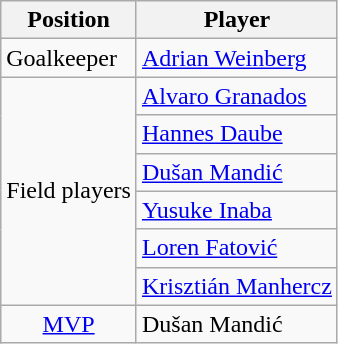<table class="wikitable">
<tr>
<th>Position</th>
<th>Player</th>
</tr>
<tr>
<td>Goalkeeper</td>
<td> <a href='#'>Adrian Weinberg</a></td>
</tr>
<tr>
<td rowspan=6>Field players</td>
<td> <a href='#'>Alvaro Granados</a></td>
</tr>
<tr>
<td> <a href='#'>Hannes Daube</a></td>
</tr>
<tr>
<td> <a href='#'>Dušan Mandić</a></td>
</tr>
<tr>
<td> <a href='#'>Yusuke Inaba</a></td>
</tr>
<tr>
<td> <a href='#'>Loren Fatović</a></td>
</tr>
<tr>
<td> <a href='#'>Krisztián Manhercz</a></td>
</tr>
<tr>
<td align=center><a href='#'>MVP</a></td>
<td> Dušan Mandić</td>
</tr>
</table>
